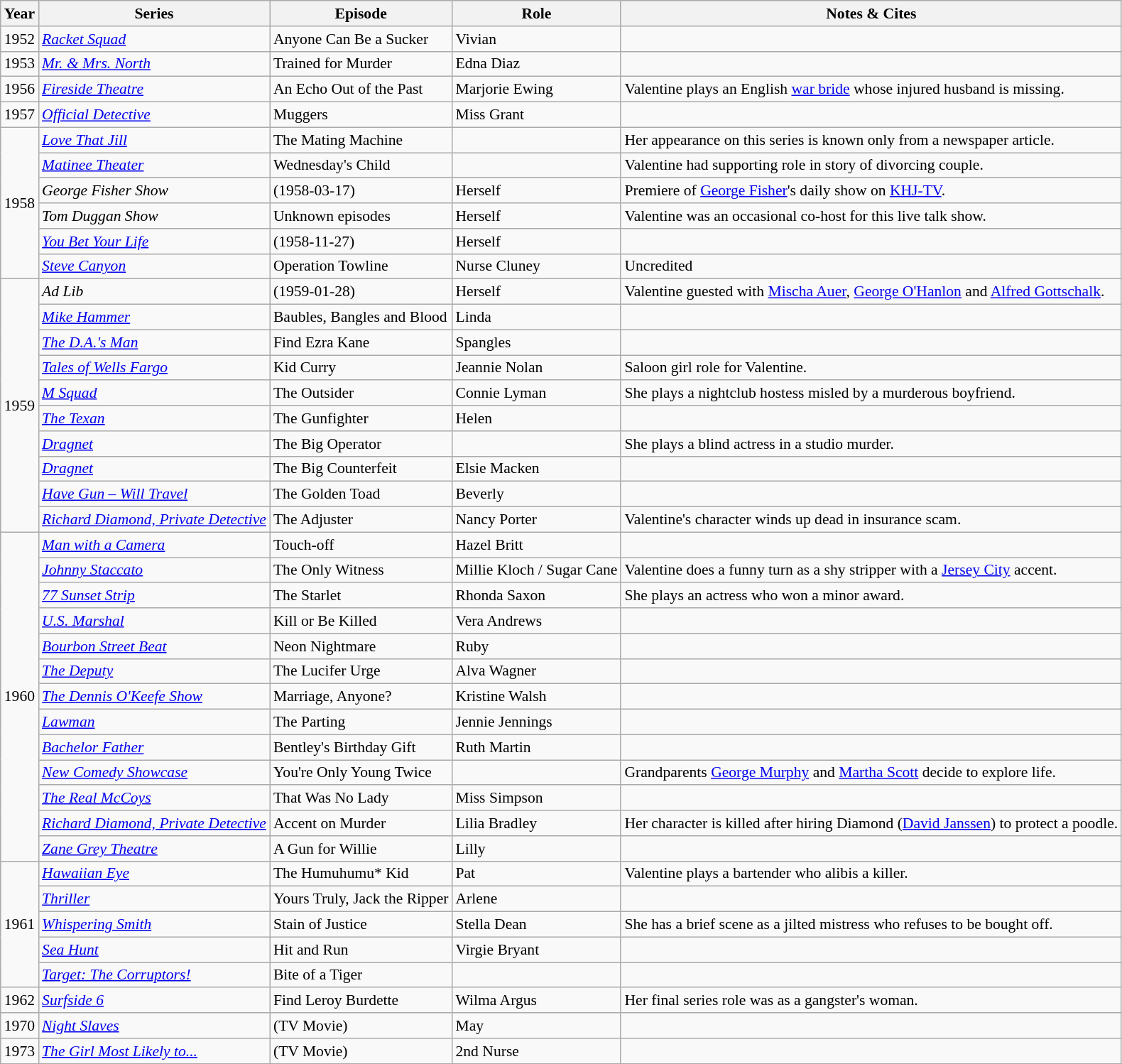<table class="wikitable sortable plainrowheaders" style="font-size: 90%">
<tr>
<th scope="col">Year</th>
<th scope="col">Series</th>
<th scope="col">Episode</th>
<th scope="col">Role</th>
<th scope="col">Notes & Cites</th>
</tr>
<tr>
<td>1952</td>
<td><em><a href='#'>Racket Squad</a></em></td>
<td>Anyone Can Be a Sucker</td>
<td>Vivian</td>
<td></td>
</tr>
<tr>
<td>1953</td>
<td><em><a href='#'>Mr. & Mrs. North</a></em></td>
<td>Trained for Murder</td>
<td>Edna Diaz</td>
<td></td>
</tr>
<tr>
<td>1956</td>
<td><em><a href='#'>Fireside Theatre</a></em></td>
<td>An Echo Out of the Past</td>
<td>Marjorie Ewing</td>
<td>Valentine plays an English <a href='#'>war bride</a> whose injured husband is missing.</td>
</tr>
<tr>
<td>1957</td>
<td><em><a href='#'>Official Detective</a></em></td>
<td>Muggers</td>
<td>Miss Grant</td>
<td></td>
</tr>
<tr>
<td rowspan=6>1958</td>
<td><em><a href='#'>Love That Jill</a></em></td>
<td>The Mating Machine</td>
<td></td>
<td>Her appearance on this series is known only from a newspaper article.</td>
</tr>
<tr>
<td><em><a href='#'>Matinee Theater</a></em></td>
<td>Wednesday's Child</td>
<td></td>
<td>Valentine had supporting role in story of divorcing couple.</td>
</tr>
<tr>
<td><em>George Fisher Show</em></td>
<td>(1958-03-17)</td>
<td>Herself</td>
<td>Premiere of <a href='#'>George Fisher</a>'s daily show on <a href='#'>KHJ-TV</a>.</td>
</tr>
<tr>
<td><em>Tom Duggan Show</em></td>
<td>Unknown episodes</td>
<td>Herself</td>
<td>Valentine was an occasional co-host for this live talk show.</td>
</tr>
<tr>
<td><em><a href='#'>You Bet Your Life</a></em></td>
<td>(1958-11-27)</td>
<td>Herself</td>
<td></td>
</tr>
<tr>
<td><em><a href='#'>Steve Canyon</a></em></td>
<td>Operation Towline</td>
<td>Nurse Cluney</td>
<td>Uncredited</td>
</tr>
<tr>
<td rowspan=10>1959</td>
<td><em>Ad Lib</em></td>
<td>(1959-01-28)</td>
<td>Herself</td>
<td>Valentine guested with <a href='#'>Mischa Auer</a>, <a href='#'>George O'Hanlon</a> and <a href='#'>Alfred Gottschalk</a>.</td>
</tr>
<tr>
<td><em><a href='#'>Mike Hammer</a></em></td>
<td>Baubles, Bangles and Blood</td>
<td>Linda</td>
<td></td>
</tr>
<tr>
<td><em><a href='#'>The D.A.'s Man</a></em></td>
<td>Find Ezra Kane</td>
<td>Spangles</td>
<td></td>
</tr>
<tr>
<td><em><a href='#'>Tales of Wells Fargo</a></em></td>
<td>Kid Curry</td>
<td>Jeannie Nolan</td>
<td>Saloon girl role for Valentine.</td>
</tr>
<tr>
<td><em><a href='#'>M Squad</a></em></td>
<td>The Outsider</td>
<td>Connie Lyman</td>
<td>She plays a nightclub hostess misled by a murderous boyfriend.</td>
</tr>
<tr>
<td><em><a href='#'>The Texan</a></em></td>
<td>The Gunfighter</td>
<td>Helen</td>
<td></td>
</tr>
<tr>
<td><em><a href='#'>Dragnet</a></em></td>
<td>The Big Operator</td>
<td></td>
<td>She plays a blind actress in a studio murder.</td>
</tr>
<tr>
<td><em><a href='#'>Dragnet</a></em></td>
<td>The Big Counterfeit</td>
<td>Elsie Macken</td>
<td></td>
</tr>
<tr>
<td><em><a href='#'>Have Gun – Will Travel</a></em></td>
<td>The Golden Toad</td>
<td>Beverly</td>
<td></td>
</tr>
<tr>
<td><em><a href='#'>Richard Diamond, Private Detective</a></em></td>
<td>The Adjuster</td>
<td>Nancy Porter</td>
<td>Valentine's character winds up dead in insurance scam.</td>
</tr>
<tr>
<td rowspan=13>1960</td>
<td><em><a href='#'>Man with a Camera</a></em></td>
<td>Touch-off</td>
<td>Hazel Britt</td>
<td></td>
</tr>
<tr>
<td><em><a href='#'>Johnny Staccato</a></em></td>
<td>The Only Witness</td>
<td>Millie Kloch / Sugar Cane</td>
<td>Valentine does a funny turn as a shy stripper with a <a href='#'>Jersey City</a> accent.</td>
</tr>
<tr>
<td><em><a href='#'>77 Sunset Strip</a></em></td>
<td>The Starlet</td>
<td>Rhonda Saxon</td>
<td>She plays an actress who won a minor award.</td>
</tr>
<tr>
<td><em><a href='#'>U.S. Marshal</a></em></td>
<td>Kill or Be Killed</td>
<td>Vera Andrews</td>
<td></td>
</tr>
<tr>
<td><em><a href='#'>Bourbon Street Beat</a></em></td>
<td>Neon Nightmare</td>
<td>Ruby</td>
<td></td>
</tr>
<tr>
<td><em><a href='#'>The Deputy</a></em></td>
<td>The Lucifer Urge</td>
<td>Alva Wagner</td>
<td></td>
</tr>
<tr>
<td><em><a href='#'>The Dennis O'Keefe Show</a></em></td>
<td>Marriage, Anyone?</td>
<td>Kristine Walsh</td>
<td></td>
</tr>
<tr>
<td><em><a href='#'>Lawman</a></em></td>
<td>The Parting</td>
<td>Jennie Jennings</td>
<td></td>
</tr>
<tr>
<td><em><a href='#'>Bachelor Father</a></em></td>
<td>Bentley's Birthday Gift</td>
<td>Ruth Martin</td>
<td></td>
</tr>
<tr>
<td><em><a href='#'>New Comedy Showcase</a></em></td>
<td>You're Only Young Twice</td>
<td></td>
<td>Grandparents <a href='#'>George Murphy</a> and <a href='#'>Martha Scott</a> decide to explore life.</td>
</tr>
<tr>
<td><em><a href='#'>The Real McCoys</a></em></td>
<td>That Was No Lady</td>
<td>Miss Simpson</td>
<td></td>
</tr>
<tr>
<td><em><a href='#'>Richard Diamond, Private Detective</a></em></td>
<td>Accent on Murder</td>
<td>Lilia Bradley</td>
<td>Her character is killed after hiring Diamond (<a href='#'>David Janssen</a>) to protect a poodle.</td>
</tr>
<tr>
<td><em><a href='#'>Zane Grey Theatre</a></em></td>
<td>A Gun for Willie</td>
<td>Lilly</td>
<td></td>
</tr>
<tr>
<td rowspan=5>1961</td>
<td><em><a href='#'>Hawaiian Eye</a></em></td>
<td>The Humuhumu* Kid</td>
<td>Pat</td>
<td>Valentine plays a bartender who alibis a killer.</td>
</tr>
<tr>
<td><em><a href='#'>Thriller</a></em></td>
<td>Yours Truly, Jack the Ripper</td>
<td>Arlene</td>
<td></td>
</tr>
<tr>
<td><em><a href='#'>Whispering Smith</a></em></td>
<td>Stain of Justice</td>
<td>Stella Dean</td>
<td>She has a brief scene as a jilted mistress who refuses to be bought off.</td>
</tr>
<tr>
<td><em><a href='#'>Sea Hunt</a></em></td>
<td>Hit and Run</td>
<td>Virgie Bryant</td>
<td></td>
</tr>
<tr>
<td><em><a href='#'>Target: The Corruptors!</a></em></td>
<td>Bite of a Tiger</td>
<td></td>
<td></td>
</tr>
<tr>
<td>1962</td>
<td><em><a href='#'>Surfside 6</a></em></td>
<td>Find Leroy Burdette</td>
<td>Wilma Argus</td>
<td>Her final series role was as a gangster's woman.</td>
</tr>
<tr>
<td>1970</td>
<td><em><a href='#'>Night Slaves</a></em></td>
<td>(TV Movie)</td>
<td>May</td>
<td></td>
</tr>
<tr>
<td>1973</td>
<td><em><a href='#'>The Girl Most Likely to...</a></em></td>
<td>(TV Movie)</td>
<td>2nd Nurse</td>
<td></td>
</tr>
<tr>
</tr>
</table>
